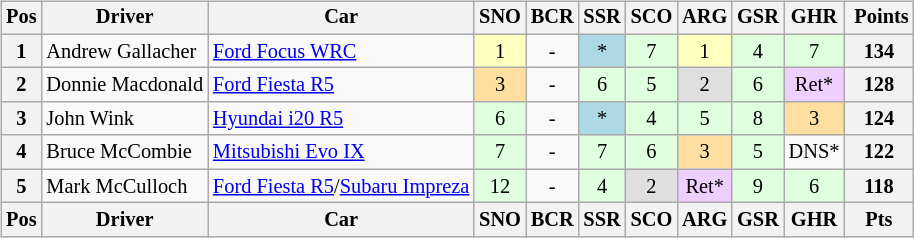<table>
<tr>
<td><br><table class="wikitable" style="font-size: 85%; text-align: center;">
<tr valign="top">
<th valign="middle">Pos</th>
<th valign="middle">Driver</th>
<th valign="middle">Car</th>
<th>SNO<br></th>
<th>BCR<br></th>
<th>SSR<br></th>
<th>SCO<br></th>
<th>ARG<br></th>
<th>GSR<br></th>
<th>GHR<br></th>
<th valign="middle"> Points</th>
</tr>
<tr>
<th>1</th>
<td align=left>Andrew Gallacher</td>
<td align=left><a href='#'>Ford Focus WRC</a></td>
<td style="background:#ffffbf;">1</td>
<td>-</td>
<td style="background:#ADD8E6;">*</td>
<td style="background:#dfffdf;">7</td>
<td style="background:#ffffbf;">1</td>
<td style="background:#dfffdf;">4</td>
<td style="background:#dfffdf;">7</td>
<th>134</th>
</tr>
<tr>
<th>2</th>
<td align=left>Donnie Macdonald</td>
<td align=left><a href='#'>Ford Fiesta R5</a></td>
<td style="background:#ffdf9f;">3</td>
<td>-</td>
<td style="background:#dfffdf;">6</td>
<td style="background:#dfffdf;">5</td>
<td style="background:#dfdfdf;">2</td>
<td style="background:#dfffdf;">6</td>
<td style="background:#efcfff;">Ret*</td>
<th>128</th>
</tr>
<tr>
<th>3</th>
<td align=left>John Wink</td>
<td align=left><a href='#'>Hyundai i20 R5</a></td>
<td style="background:#dfffdf;">6</td>
<td>-</td>
<td style="background:#ADD8E6;">*</td>
<td style="background:#dfffdf;">4</td>
<td style="background:#dfffdf;">5</td>
<td style="background:#dfffdf;">8</td>
<td style="background:#ffdf9f;">3</td>
<th>124</th>
</tr>
<tr>
<th>4</th>
<td align=left>Bruce McCombie</td>
<td align=left><a href='#'>Mitsubishi Evo IX</a></td>
<td style="background:#dfffdf;">7</td>
<td>-</td>
<td style="background:#dfffdf;">7</td>
<td style="background:#dfffdf;">6</td>
<td style="background:#ffdf9f;">3</td>
<td style="background:#dfffdf;">5</td>
<td style="background:">DNS*</td>
<th>122</th>
</tr>
<tr>
<th>5</th>
<td align=left>Mark McCulloch</td>
<td align=left><a href='#'>Ford Fiesta R5</a>/<a href='#'>Subaru Impreza</a></td>
<td style="background:#dfffdf;">12</td>
<td>-</td>
<td style="background:#dfffdf;">4</td>
<td style="background:#dfdfdf;">2</td>
<td style="background:#efcfff;">Ret*</td>
<td style="background:#dfffdf;">9</td>
<td style="background:#dfffdf;">6</td>
<th>118</th>
</tr>
<tr valign="top">
<th valign="middle">Pos</th>
<th valign="middle">Driver</th>
<th valign="middle">Car</th>
<th>SNO<br></th>
<th>BCR<br></th>
<th>SSR<br></th>
<th>SCO<br></th>
<th>ARG<br></th>
<th>GSR<br></th>
<th>GHR<br></th>
<th valign="middle"> Pts </th>
</tr>
</table>
</td>
<td valign="top"><br></td>
</tr>
</table>
